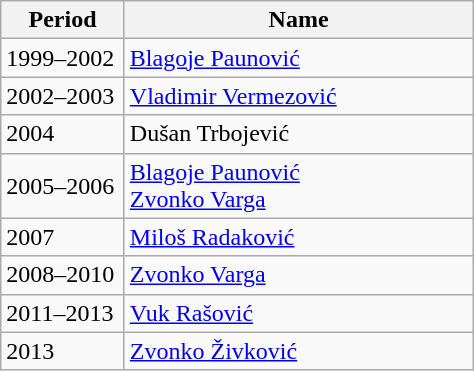<table class="wikitable">
<tr>
<th width="75">Period</th>
<th width="225">Name</th>
</tr>
<tr>
<td>1999–2002</td>
<td> <a href='#'>Blagoje Paunović</a></td>
</tr>
<tr>
<td>2002–2003</td>
<td> <a href='#'>Vladimir Vermezović</a></td>
</tr>
<tr>
<td>2004</td>
<td> Dušan Trbojević</td>
</tr>
<tr>
<td>2005–2006</td>
<td> <a href='#'>Blagoje Paunović</a><br> <a href='#'>Zvonko Varga</a></td>
</tr>
<tr>
<td>2007</td>
<td> <a href='#'>Miloš Radaković</a></td>
</tr>
<tr>
<td>2008–2010</td>
<td> <a href='#'>Zvonko Varga</a></td>
</tr>
<tr>
<td>2011–2013</td>
<td> <a href='#'>Vuk Rašović</a></td>
</tr>
<tr>
<td>2013</td>
<td> <a href='#'>Zvonko Živković</a></td>
</tr>
</table>
